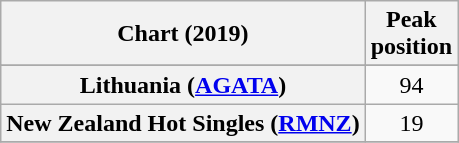<table class="wikitable sortable plainrowheaders" style="text-align:center">
<tr>
<th scope="col">Chart (2019)</th>
<th scope="col">Peak<br>position</th>
</tr>
<tr>
</tr>
<tr>
<th scope="row">Lithuania (<a href='#'>AGATA</a>)</th>
<td>94</td>
</tr>
<tr>
<th scope="row">New Zealand Hot Singles (<a href='#'>RMNZ</a>)</th>
<td>19</td>
</tr>
<tr>
</tr>
</table>
